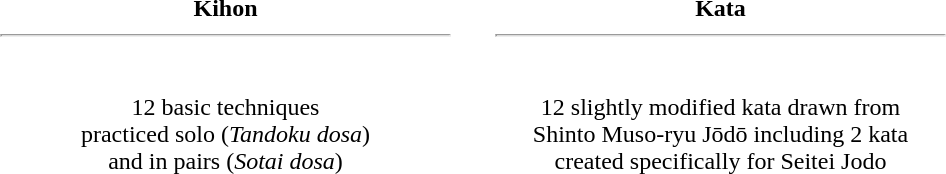<table border="0.1" cellspacing="10" cellpadding="10" style="margin:1em auto;">
<tr>
<th align="center" width=300>Kihon<br><hr></th>
<th align="center" width=300>Kata<br><hr></th>
</tr>
<tr -->
<td valign="top" align="center" width=300>12 basic techniques<br> practiced solo (<em>Tandoku dosa</em>)<br>and in pairs (<em>Sotai dosa</em>)</td>
<td valign="top" align="center" width=300>12 slightly modified kata drawn from<br> Shinto Muso-ryu Jōdō including 2 kata created specifically for Seitei Jodo</td>
</tr>
<tr -->
<td valign="top" align="left" width=300><br></td>
<td valign="top" align="left" width=300><br></td>
</tr>
</table>
